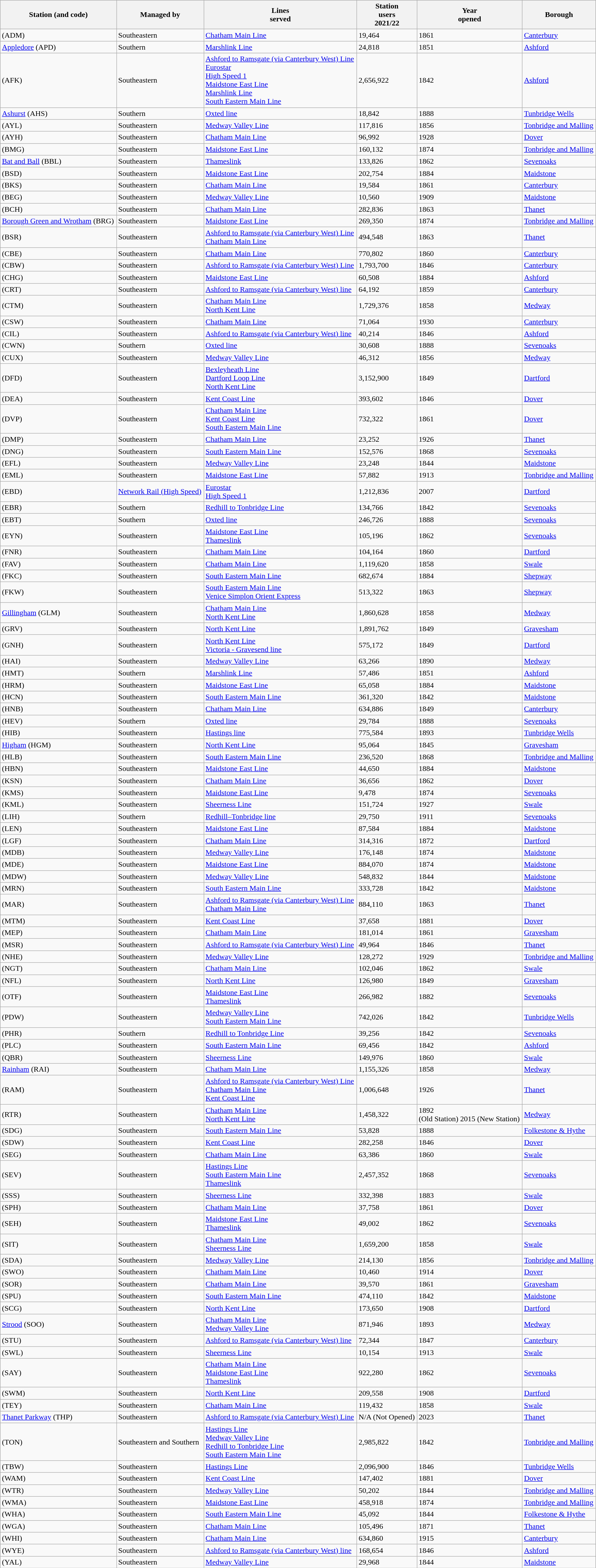<table class="wikitable sortable" style="width:100%;border:0px;">
<tr>
<th scope="col">Station (and code)</th>
<th scope="col">Managed by</th>
<th class="unsortable">Lines<br>served</th>
<th scope="col">Station<br>users<br>2021/22</th>
<th scope="col">Year<br>opened</th>
<th scope="col">Borough</th>
</tr>
<tr>
<td> (ADM)</td>
<td>Southeastern</td>
<td><a href='#'>Chatham Main Line</a></td>
<td>19,464</td>
<td>1861</td>
<td><a href='#'>Canterbury</a></td>
</tr>
<tr>
<td><a href='#'>Appledore</a> (APD)</td>
<td>Southern</td>
<td><a href='#'>Marshlink Line</a></td>
<td>24,818</td>
<td>1851</td>
<td><a href='#'>Ashford</a></td>
</tr>
<tr>
<td> (AFK)</td>
<td>Southeastern</td>
<td><a href='#'>Ashford to Ramsgate (via Canterbury West) Line</a><br><a href='#'>Eurostar</a><br><a href='#'>High Speed 1</a><br><a href='#'>Maidstone East Line</a><br><a href='#'>Marshlink Line</a><br><a href='#'>South Eastern Main Line</a></td>
<td>2,656,922</td>
<td>1842</td>
<td><a href='#'>Ashford</a></td>
</tr>
<tr>
<td><a href='#'>Ashurst</a> (AHS)</td>
<td>Southern</td>
<td><a href='#'>Oxted line</a></td>
<td>18,842</td>
<td>1888</td>
<td><a href='#'>Tunbridge Wells</a></td>
</tr>
<tr>
<td> (AYL)</td>
<td>Southeastern</td>
<td><a href='#'>Medway Valley Line</a></td>
<td>117,816</td>
<td>1856</td>
<td><a href='#'>Tonbridge and Malling</a></td>
</tr>
<tr>
<td> (AYH)</td>
<td>Southeastern</td>
<td><a href='#'>Chatham Main Line</a></td>
<td>96,992</td>
<td>1928</td>
<td><a href='#'>Dover</a></td>
</tr>
<tr>
<td> (BMG)</td>
<td>Southeastern</td>
<td><a href='#'>Maidstone East Line</a></td>
<td>160,132</td>
<td>1874</td>
<td><a href='#'>Tonbridge and Malling</a></td>
</tr>
<tr>
<td><a href='#'>Bat and Ball</a> (BBL)</td>
<td>Southeastern</td>
<td><a href='#'>Thameslink</a></td>
<td>133,826</td>
<td>1862</td>
<td><a href='#'>Sevenoaks</a></td>
</tr>
<tr>
<td> (BSD)</td>
<td>Southeastern</td>
<td><a href='#'>Maidstone East Line</a></td>
<td>202,754</td>
<td>1884</td>
<td><a href='#'>Maidstone</a></td>
</tr>
<tr>
<td> (BKS)</td>
<td>Southeastern</td>
<td><a href='#'>Chatham Main Line</a></td>
<td>19,584</td>
<td>1861</td>
<td><a href='#'>Canterbury</a></td>
</tr>
<tr>
<td> (BEG)</td>
<td>Southeastern</td>
<td><a href='#'>Medway Valley Line</a></td>
<td>10,560</td>
<td>1909</td>
<td><a href='#'>Maidstone</a></td>
</tr>
<tr>
<td> (BCH)</td>
<td>Southeastern</td>
<td><a href='#'>Chatham Main Line</a></td>
<td>282,836</td>
<td>1863</td>
<td><a href='#'>Thanet</a></td>
</tr>
<tr>
<td><a href='#'>Borough Green and Wrotham</a> (BRG)</td>
<td>Southeastern</td>
<td><a href='#'>Maidstone East Line</a></td>
<td>269,350</td>
<td>1874</td>
<td><a href='#'>Tonbridge and Malling</a></td>
</tr>
<tr>
<td> (BSR)</td>
<td>Southeastern</td>
<td><a href='#'>Ashford to Ramsgate (via Canterbury West) Line</a><br><a href='#'>Chatham Main Line</a></td>
<td>494,548</td>
<td>1863</td>
<td><a href='#'>Thanet</a></td>
</tr>
<tr>
<td> (CBE)</td>
<td>Southeastern</td>
<td><a href='#'>Chatham Main Line</a></td>
<td>770,802</td>
<td>1860</td>
<td><a href='#'>Canterbury</a></td>
</tr>
<tr>
<td> (CBW)</td>
<td>Southeastern</td>
<td><a href='#'>Ashford to Ramsgate (via Canterbury West) Line</a></td>
<td>1,793,700</td>
<td>1846</td>
<td><a href='#'>Canterbury</a></td>
</tr>
<tr>
<td> (CHG)</td>
<td>Southeastern</td>
<td><a href='#'>Maidstone East Line</a></td>
<td>60,508</td>
<td>1884</td>
<td><a href='#'>Ashford</a></td>
</tr>
<tr>
<td> (CRT)</td>
<td>Southeastern</td>
<td><a href='#'>Ashford to Ramsgate (via Canterbury West) line</a></td>
<td>64,192</td>
<td>1859</td>
<td><a href='#'>Canterbury</a></td>
</tr>
<tr>
<td> (CTM)</td>
<td>Southeastern</td>
<td><a href='#'>Chatham Main Line</a><br><a href='#'>North Kent Line</a></td>
<td>1,729,376</td>
<td>1858</td>
<td><a href='#'>Medway</a></td>
</tr>
<tr>
<td> (CSW)</td>
<td>Southeastern</td>
<td><a href='#'>Chatham Main Line</a></td>
<td>71,064</td>
<td>1930</td>
<td><a href='#'>Canterbury</a></td>
</tr>
<tr>
<td> (CIL)</td>
<td>Southeastern</td>
<td><a href='#'>Ashford to Ramsgate (via Canterbury West) line</a></td>
<td>40,214</td>
<td>1846</td>
<td><a href='#'>Ashford</a></td>
</tr>
<tr>
<td> (CWN)</td>
<td>Southern</td>
<td><a href='#'>Oxted line</a></td>
<td>30,608</td>
<td>1888</td>
<td><a href='#'>Sevenoaks</a></td>
</tr>
<tr>
<td> (CUX)</td>
<td>Southeastern</td>
<td><a href='#'>Medway Valley Line</a></td>
<td>46,312</td>
<td>1856</td>
<td><a href='#'>Medway</a></td>
</tr>
<tr>
<td> (DFD)</td>
<td>Southeastern</td>
<td><a href='#'>Bexleyheath Line</a><br><a href='#'>Dartford Loop Line</a><br><a href='#'>North Kent Line</a></td>
<td>3,152,900</td>
<td>1849</td>
<td><a href='#'>Dartford</a></td>
</tr>
<tr>
<td> (DEA)</td>
<td>Southeastern</td>
<td><a href='#'>Kent Coast Line</a></td>
<td>393,602</td>
<td>1846</td>
<td><a href='#'>Dover</a></td>
</tr>
<tr>
<td> (DVP)</td>
<td>Southeastern</td>
<td><a href='#'>Chatham Main Line</a><br><a href='#'>Kent Coast Line</a><br><a href='#'>South Eastern Main Line</a></td>
<td>732,322</td>
<td>1861</td>
<td><a href='#'>Dover</a></td>
</tr>
<tr>
<td> (DMP)</td>
<td>Southeastern</td>
<td><a href='#'>Chatham Main Line</a></td>
<td>23,252</td>
<td>1926</td>
<td><a href='#'>Thanet</a></td>
</tr>
<tr>
<td> (DNG)</td>
<td>Southeastern</td>
<td><a href='#'>South Eastern Main Line</a></td>
<td>152,576</td>
<td>1868</td>
<td><a href='#'>Sevenoaks</a></td>
</tr>
<tr>
<td> (EFL)</td>
<td>Southeastern</td>
<td><a href='#'>Medway Valley Line</a></td>
<td>23,248</td>
<td>1844</td>
<td><a href='#'>Maidstone</a></td>
</tr>
<tr>
<td> (EML)</td>
<td>Southeastern</td>
<td><a href='#'>Maidstone East Line</a></td>
<td>57,882</td>
<td>1913</td>
<td><a href='#'>Tonbridge and Malling</a></td>
</tr>
<tr>
<td> (EBD)</td>
<td><a href='#'>Network Rail (High Speed)</a></td>
<td><a href='#'>Eurostar</a><br><a href='#'>High Speed 1</a></td>
<td>1,212,836</td>
<td>2007</td>
<td><a href='#'>Dartford</a></td>
</tr>
<tr>
<td> (EBR)</td>
<td>Southern</td>
<td><a href='#'>Redhill to Tonbridge Line</a></td>
<td>134,766</td>
<td>1842</td>
<td><a href='#'>Sevenoaks</a></td>
</tr>
<tr>
<td> (EBT)</td>
<td>Southern</td>
<td><a href='#'>Oxted line</a></td>
<td>246,726</td>
<td>1888</td>
<td><a href='#'>Sevenoaks</a></td>
</tr>
<tr>
<td> (EYN)</td>
<td>Southeastern</td>
<td><a href='#'>Maidstone East Line</a><br><a href='#'>Thameslink</a></td>
<td>105,196</td>
<td>1862</td>
<td><a href='#'>Sevenoaks</a></td>
</tr>
<tr>
<td> (FNR)</td>
<td>Southeastern</td>
<td><a href='#'>Chatham Main Line</a></td>
<td>104,164</td>
<td>1860</td>
<td><a href='#'>Dartford</a></td>
</tr>
<tr>
<td> (FAV)</td>
<td>Southeastern</td>
<td><a href='#'>Chatham Main Line</a></td>
<td>1,119,620</td>
<td>1858</td>
<td><a href='#'>Swale</a></td>
</tr>
<tr>
<td> (FKC)</td>
<td>Southeastern</td>
<td><a href='#'>South Eastern Main Line</a></td>
<td>682,674</td>
<td>1884</td>
<td><a href='#'>Shepway</a></td>
</tr>
<tr>
<td> (FKW)</td>
<td>Southeastern</td>
<td><a href='#'>South Eastern Main Line</a><br><a href='#'>Venice Simplon Orient Express</a></td>
<td>513,322</td>
<td>1863</td>
<td><a href='#'>Shepway</a></td>
</tr>
<tr>
<td><a href='#'>Gillingham</a> (GLM)</td>
<td>Southeastern</td>
<td><a href='#'>Chatham Main Line</a><br><a href='#'>North Kent Line</a></td>
<td>1,860,628</td>
<td>1858</td>
<td><a href='#'>Medway</a></td>
</tr>
<tr>
<td> (GRV)</td>
<td>Southeastern</td>
<td><a href='#'>North Kent Line</a></td>
<td>1,891,762</td>
<td>1849</td>
<td><a href='#'>Gravesham</a></td>
</tr>
<tr>
<td> (GNH)</td>
<td>Southeastern</td>
<td><a href='#'>North Kent Line</a><br><a href='#'>Victoria - Gravesend line</a></td>
<td>575,172</td>
<td>1849</td>
<td><a href='#'>Dartford</a></td>
</tr>
<tr>
<td> (HAI)</td>
<td>Southeastern</td>
<td><a href='#'>Medway Valley Line</a></td>
<td>63,266</td>
<td>1890</td>
<td><a href='#'>Medway</a></td>
</tr>
<tr>
<td> (HMT)</td>
<td>Southern</td>
<td><a href='#'>Marshlink Line</a></td>
<td>57,486</td>
<td>1851</td>
<td><a href='#'>Ashford</a></td>
</tr>
<tr>
<td> (HRM)</td>
<td>Southeastern</td>
<td><a href='#'>Maidstone East Line</a></td>
<td>65,058</td>
<td>1884</td>
<td><a href='#'>Maidstone</a></td>
</tr>
<tr>
<td> (HCN)</td>
<td>Southeastern</td>
<td><a href='#'>South Eastern Main Line</a></td>
<td>361,320</td>
<td>1842</td>
<td><a href='#'>Maidstone</a></td>
</tr>
<tr>
<td> (HNB)</td>
<td>Southeastern</td>
<td><a href='#'>Chatham Main Line</a></td>
<td>634,886</td>
<td>1849</td>
<td><a href='#'>Canterbury</a></td>
</tr>
<tr>
<td> (HEV)</td>
<td>Southern</td>
<td><a href='#'>Oxted line</a></td>
<td>29,784</td>
<td>1888</td>
<td><a href='#'>Sevenoaks</a></td>
</tr>
<tr>
<td> (HIB)</td>
<td>Southeastern</td>
<td><a href='#'>Hastings line</a></td>
<td>775,584</td>
<td>1893</td>
<td><a href='#'>Tunbridge Wells</a></td>
</tr>
<tr>
<td><a href='#'>Higham</a> (HGM)</td>
<td>Southeastern</td>
<td><a href='#'>North Kent Line</a></td>
<td>95,064</td>
<td>1845</td>
<td><a href='#'>Gravesham</a></td>
</tr>
<tr>
<td> (HLB)</td>
<td>Southeastern</td>
<td><a href='#'>South Eastern Main Line</a></td>
<td>236,520</td>
<td>1868</td>
<td><a href='#'>Tonbridge and Malling</a></td>
</tr>
<tr>
<td> (HBN)</td>
<td>Southeastern</td>
<td><a href='#'>Maidstone East Line</a></td>
<td>44,650</td>
<td>1884</td>
<td><a href='#'>Maidstone</a></td>
</tr>
<tr>
<td> (KSN)</td>
<td>Southeastern</td>
<td><a href='#'>Chatham Main Line</a></td>
<td>36,656</td>
<td>1862</td>
<td><a href='#'>Dover</a></td>
</tr>
<tr>
<td> (KMS)</td>
<td>Southeastern</td>
<td><a href='#'>Maidstone East Line</a></td>
<td>9,478</td>
<td>1874</td>
<td><a href='#'>Sevenoaks</a></td>
</tr>
<tr>
<td> (KML)</td>
<td>Southeastern</td>
<td><a href='#'>Sheerness Line</a></td>
<td>151,724</td>
<td>1927</td>
<td><a href='#'>Swale</a></td>
</tr>
<tr>
<td> (LIH)</td>
<td>Southern</td>
<td><a href='#'>Redhill–Tonbridge line</a></td>
<td>29,750</td>
<td>1911</td>
<td><a href='#'>Sevenoaks</a></td>
</tr>
<tr>
<td> (LEN)</td>
<td>Southeastern</td>
<td><a href='#'>Maidstone East Line</a></td>
<td>87,584</td>
<td>1884</td>
<td><a href='#'>Maidstone</a></td>
</tr>
<tr>
<td> (LGF)</td>
<td>Southeastern</td>
<td><a href='#'>Chatham Main Line</a></td>
<td>314,316</td>
<td>1872</td>
<td><a href='#'>Dartford</a></td>
</tr>
<tr>
<td> (MDB)</td>
<td>Southeastern</td>
<td><a href='#'>Medway Valley Line</a></td>
<td>176,148</td>
<td>1874</td>
<td><a href='#'>Maidstone</a></td>
</tr>
<tr>
<td> (MDE)</td>
<td>Southeastern</td>
<td><a href='#'>Maidstone East Line</a></td>
<td>884,070</td>
<td>1874</td>
<td><a href='#'>Maidstone</a></td>
</tr>
<tr>
<td> (MDW)</td>
<td>Southeastern</td>
<td><a href='#'>Medway Valley Line</a></td>
<td>548,832</td>
<td>1844</td>
<td><a href='#'>Maidstone</a></td>
</tr>
<tr>
<td> (MRN)</td>
<td>Southeastern</td>
<td><a href='#'>South Eastern Main Line</a></td>
<td>333,728</td>
<td>1842</td>
<td><a href='#'>Maidstone</a></td>
</tr>
<tr>
<td> (MAR)</td>
<td>Southeastern</td>
<td><a href='#'>Ashford to Ramsgate (via Canterbury West) Line</a><br><a href='#'>Chatham Main Line</a></td>
<td>884,110</td>
<td>1863</td>
<td><a href='#'>Thanet</a></td>
</tr>
<tr>
<td> (MTM)</td>
<td>Southeastern</td>
<td><a href='#'>Kent Coast Line</a></td>
<td>37,658</td>
<td>1881</td>
<td><a href='#'>Dover</a></td>
</tr>
<tr>
<td> (MEP)</td>
<td>Southeastern</td>
<td><a href='#'>Chatham Main Line</a></td>
<td>181,014</td>
<td>1861</td>
<td><a href='#'>Gravesham</a></td>
</tr>
<tr>
<td> (MSR)</td>
<td>Southeastern</td>
<td><a href='#'>Ashford to Ramsgate (via Canterbury West) Line</a></td>
<td>49,964</td>
<td>1846</td>
<td><a href='#'>Thanet</a></td>
</tr>
<tr>
<td> (NHE)</td>
<td>Southeastern</td>
<td><a href='#'>Medway Valley Line</a></td>
<td>128,272</td>
<td>1929</td>
<td><a href='#'>Tonbridge and Malling</a></td>
</tr>
<tr>
<td> (NGT)</td>
<td>Southeastern</td>
<td><a href='#'>Chatham Main Line</a></td>
<td>102,046</td>
<td>1862</td>
<td><a href='#'>Swale</a></td>
</tr>
<tr>
<td> (NFL)</td>
<td>Southeastern</td>
<td><a href='#'>North Kent Line</a></td>
<td>126,980</td>
<td>1849</td>
<td><a href='#'>Gravesham</a></td>
</tr>
<tr>
<td> (OTF)</td>
<td>Southeastern</td>
<td><a href='#'>Maidstone East Line</a><br><a href='#'>Thameslink</a></td>
<td>266,982</td>
<td>1882</td>
<td><a href='#'>Sevenoaks</a></td>
</tr>
<tr>
<td> (PDW)</td>
<td>Southeastern</td>
<td><a href='#'>Medway Valley Line</a><br><a href='#'>South Eastern Main Line</a></td>
<td>742,026</td>
<td>1842</td>
<td><a href='#'>Tunbridge Wells</a></td>
</tr>
<tr>
<td> (PHR)</td>
<td>Southern</td>
<td><a href='#'>Redhill to Tonbridge Line</a></td>
<td>39,256</td>
<td>1842</td>
<td><a href='#'>Sevenoaks</a></td>
</tr>
<tr>
<td> (PLC)</td>
<td>Southeastern</td>
<td><a href='#'>South Eastern Main Line</a></td>
<td>69,456</td>
<td>1842</td>
<td><a href='#'>Ashford</a></td>
</tr>
<tr>
<td> (QBR)</td>
<td>Southeastern</td>
<td><a href='#'>Sheerness Line</a></td>
<td>149,976</td>
<td>1860</td>
<td><a href='#'>Swale</a></td>
</tr>
<tr>
<td><a href='#'>Rainham</a> (RAI)</td>
<td>Southeastern</td>
<td><a href='#'>Chatham Main Line</a></td>
<td>1,155,326</td>
<td>1858</td>
<td><a href='#'>Medway</a></td>
</tr>
<tr>
<td> (RAM)</td>
<td>Southeastern</td>
<td><a href='#'>Ashford to Ramsgate (via Canterbury West) Line</a><br><a href='#'>Chatham Main Line</a><br><a href='#'>Kent Coast Line</a></td>
<td>1,006,648</td>
<td>1926</td>
<td><a href='#'>Thanet</a></td>
</tr>
<tr>
<td> (RTR)</td>
<td>Southeastern</td>
<td><a href='#'>Chatham Main Line</a><br><a href='#'>North Kent Line</a></td>
<td>1,458,322</td>
<td>1892<br>(Old Station)
2015 (New Station)</td>
<td><a href='#'>Medway</a></td>
</tr>
<tr>
<td> (SDG)</td>
<td>Southeastern</td>
<td><a href='#'>South Eastern Main Line</a></td>
<td>53,828</td>
<td>1888</td>
<td><a href='#'>Folkestone & Hythe</a></td>
</tr>
<tr>
<td> (SDW)</td>
<td>Southeastern</td>
<td><a href='#'>Kent Coast Line</a></td>
<td>282,258</td>
<td>1846</td>
<td><a href='#'>Dover</a></td>
</tr>
<tr>
<td> (SEG)</td>
<td>Southeastern</td>
<td><a href='#'>Chatham Main Line</a></td>
<td>63,386</td>
<td>1860</td>
<td><a href='#'>Swale</a></td>
</tr>
<tr>
<td> (SEV)</td>
<td>Southeastern</td>
<td><a href='#'>Hastings Line</a><br><a href='#'>South Eastern Main Line</a><br><a href='#'>Thameslink</a></td>
<td>2,457,352</td>
<td>1868</td>
<td><a href='#'>Sevenoaks</a></td>
</tr>
<tr>
<td> (SSS)</td>
<td>Southeastern</td>
<td><a href='#'>Sheerness Line</a></td>
<td>332,398</td>
<td>1883</td>
<td><a href='#'>Swale</a></td>
</tr>
<tr>
<td> (SPH)</td>
<td>Southeastern</td>
<td><a href='#'>Chatham Main Line</a></td>
<td>37,758</td>
<td>1861</td>
<td><a href='#'>Dover</a></td>
</tr>
<tr>
<td> (SEH)</td>
<td>Southeastern</td>
<td><a href='#'>Maidstone East Line</a><br><a href='#'>Thameslink</a></td>
<td>49,002</td>
<td>1862</td>
<td><a href='#'>Sevenoaks</a></td>
</tr>
<tr>
<td> (SIT)</td>
<td>Southeastern</td>
<td><a href='#'>Chatham Main Line</a><br><a href='#'>Sheerness Line</a></td>
<td>1,659,200</td>
<td>1858</td>
<td><a href='#'>Swale</a></td>
</tr>
<tr>
<td> (SDA)</td>
<td>Southeastern</td>
<td><a href='#'>Medway Valley Line</a></td>
<td>214,130</td>
<td>1856</td>
<td><a href='#'>Tonbridge and Malling</a></td>
</tr>
<tr>
<td> (SWO)</td>
<td>Southeastern</td>
<td><a href='#'>Chatham Main Line</a></td>
<td>10,460</td>
<td>1914</td>
<td><a href='#'>Dover</a></td>
</tr>
<tr>
<td> (SOR)</td>
<td>Southeastern</td>
<td><a href='#'>Chatham Main Line</a></td>
<td>39,570</td>
<td>1861</td>
<td><a href='#'>Gravesham</a></td>
</tr>
<tr>
<td> (SPU)</td>
<td>Southeastern</td>
<td><a href='#'>South Eastern Main Line</a></td>
<td>474,110</td>
<td>1842</td>
<td><a href='#'>Maidstone</a></td>
</tr>
<tr>
<td> (SCG)</td>
<td>Southeastern</td>
<td><a href='#'>North Kent Line</a></td>
<td>173,650</td>
<td>1908</td>
<td><a href='#'>Dartford</a></td>
</tr>
<tr>
<td><a href='#'>Strood</a> (SOO)</td>
<td>Southeastern</td>
<td><a href='#'>Chatham Main Line</a><br><a href='#'>Medway Valley Line</a></td>
<td>871,946</td>
<td>1893</td>
<td><a href='#'>Medway</a></td>
</tr>
<tr>
<td> (STU)</td>
<td>Southeastern</td>
<td><a href='#'>Ashford to Ramsgate (via Canterbury West) line</a></td>
<td>72,344</td>
<td>1847</td>
<td><a href='#'>Canterbury</a></td>
</tr>
<tr>
<td> (SWL)</td>
<td>Southeastern</td>
<td><a href='#'>Sheerness Line</a></td>
<td>10,154</td>
<td>1913</td>
<td><a href='#'>Swale</a></td>
</tr>
<tr>
<td> (SAY)</td>
<td>Southeastern</td>
<td><a href='#'>Chatham Main Line</a><br><a href='#'>Maidstone East Line</a><br><a href='#'>Thameslink</a></td>
<td>922,280</td>
<td>1862</td>
<td><a href='#'>Sevenoaks</a></td>
</tr>
<tr>
<td> (SWM)</td>
<td>Southeastern</td>
<td><a href='#'>North Kent Line</a></td>
<td>209,558</td>
<td>1908</td>
<td><a href='#'>Dartford</a></td>
</tr>
<tr>
<td> (TEY)</td>
<td>Southeastern</td>
<td><a href='#'>Chatham Main Line</a></td>
<td>119,432</td>
<td>1858</td>
<td><a href='#'>Swale</a></td>
</tr>
<tr>
<td><a href='#'>Thanet Parkway</a> (THP)</td>
<td>Southeastern</td>
<td><a href='#'>Ashford to Ramsgate (via Canterbury West) Line</a></td>
<td>N/A (Not Opened)</td>
<td>2023</td>
<td><a href='#'>Thanet</a></td>
</tr>
<tr>
<td> (TON)</td>
<td>Southeastern and Southern</td>
<td><a href='#'>Hastings Line</a><br><a href='#'>Medway Valley Line</a><br><a href='#'>Redhill to Tonbridge Line</a><br><a href='#'>South Eastern Main Line</a></td>
<td>2,985,822</td>
<td>1842</td>
<td><a href='#'>Tonbridge and Malling</a></td>
</tr>
<tr>
<td> (TBW)</td>
<td>Southeastern</td>
<td><a href='#'>Hastings Line</a></td>
<td>2,096,900</td>
<td>1846</td>
<td><a href='#'>Tunbridge Wells</a></td>
</tr>
<tr>
<td> (WAM)</td>
<td>Southeastern</td>
<td><a href='#'>Kent Coast Line</a></td>
<td>147,402</td>
<td>1881</td>
<td><a href='#'>Dover</a></td>
</tr>
<tr>
<td> (WTR)</td>
<td>Southeastern</td>
<td><a href='#'>Medway Valley Line</a></td>
<td>50,202</td>
<td>1844</td>
<td><a href='#'>Tonbridge and Malling</a></td>
</tr>
<tr>
<td> (WMA)</td>
<td>Southeastern</td>
<td><a href='#'>Maidstone East Line</a></td>
<td>458,918</td>
<td>1874</td>
<td><a href='#'>Tonbridge and Malling</a></td>
</tr>
<tr>
<td> (WHA)</td>
<td>Southeastern</td>
<td><a href='#'>South Eastern Main Line</a></td>
<td>45,092</td>
<td>1844</td>
<td><a href='#'>Folkestone & Hythe</a></td>
</tr>
<tr>
<td> (WGA)</td>
<td>Southeastern</td>
<td><a href='#'>Chatham Main Line</a></td>
<td>105,496</td>
<td>1871</td>
<td><a href='#'>Thanet</a></td>
</tr>
<tr>
<td> (WHI)</td>
<td>Southeastern</td>
<td><a href='#'>Chatham Main Line</a></td>
<td>634,860</td>
<td>1915</td>
<td><a href='#'>Canterbury</a></td>
</tr>
<tr>
<td> (WYE)</td>
<td>Southeastern</td>
<td><a href='#'>Ashford to Ramsgate (via Canterbury West) line</a></td>
<td>168,654</td>
<td>1846</td>
<td><a href='#'>Ashford</a></td>
</tr>
<tr>
<td> (YAL)</td>
<td>Southeastern</td>
<td><a href='#'>Medway Valley Line</a></td>
<td>29,968</td>
<td>1844</td>
<td><a href='#'>Maidstone</a></td>
</tr>
<tr>
</tr>
</table>
